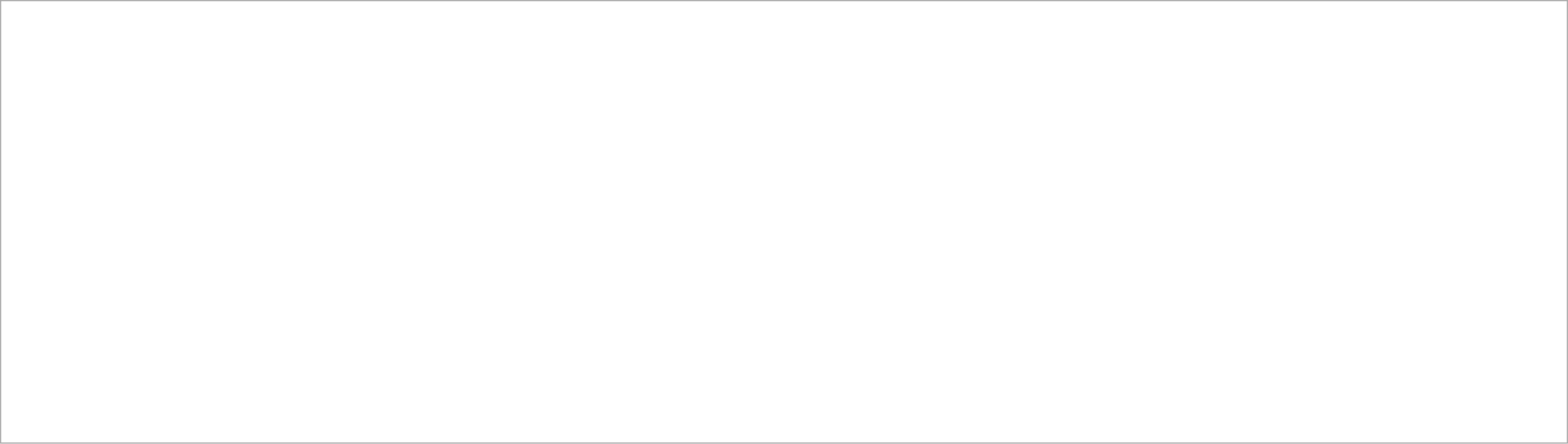<table cellpadding="0" cellspacing="1" style="border:1px solid darkgrey; margin:auto; width:85em;">
<tr>
<td colspan="6"><br></td>
</tr>
<tr>
<td colspan="6"></td>
</tr>
<tr>
<td colspan="6"><br></td>
</tr>
<tr>
<td colspan="6"></td>
</tr>
<tr>
<td colspan="6"><br></td>
</tr>
<tr>
<td colspan="4"><br></td>
</tr>
<tr>
<td colspan="6"><br></td>
</tr>
<tr>
<td colspan="6"><br></td>
</tr>
<tr>
<td colspan="6"><br></td>
</tr>
<tr>
<td colspan="6"><br></td>
</tr>
<tr>
<td colspan="6"><br></td>
</tr>
<tr>
<td colspan="6"><br></td>
</tr>
<tr>
<td colspan="6"><br></td>
</tr>
<tr>
<td colspan="6"><br></td>
</tr>
<tr>
<td colspan="6"><br></td>
</tr>
<tr>
<td colspan="6"><br></td>
</tr>
<tr>
<td colspan="6"><br></td>
</tr>
<tr>
<td colspan="6"><br></td>
</tr>
<tr>
<td colspan="6"><br></td>
</tr>
<tr>
<td colspan="6"><br></td>
</tr>
<tr>
<td colspan="6"><br></td>
</tr>
<tr>
<td colspan="6"><br></td>
</tr>
</table>
